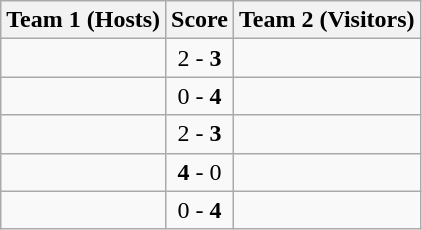<table class=wikitable>
<tr>
<th>Team 1 (Hosts)</th>
<th>Score </th>
<th>Team 2 (Visitors)</th>
</tr>
<tr>
<td></td>
<td align=center>2 - <strong>3</strong></td>
<td><strong></strong></td>
</tr>
<tr>
<td></td>
<td align=center>0 - <strong>4</strong></td>
<td><strong></strong></td>
</tr>
<tr>
<td></td>
<td align=center>2 - <strong>3</strong></td>
<td><strong></strong></td>
</tr>
<tr>
<td><strong></strong></td>
<td align=center><strong>4</strong> - 0</td>
<td></td>
</tr>
<tr>
<td></td>
<td align=center>0 - <strong>4</strong></td>
<td><strong></strong></td>
</tr>
</table>
